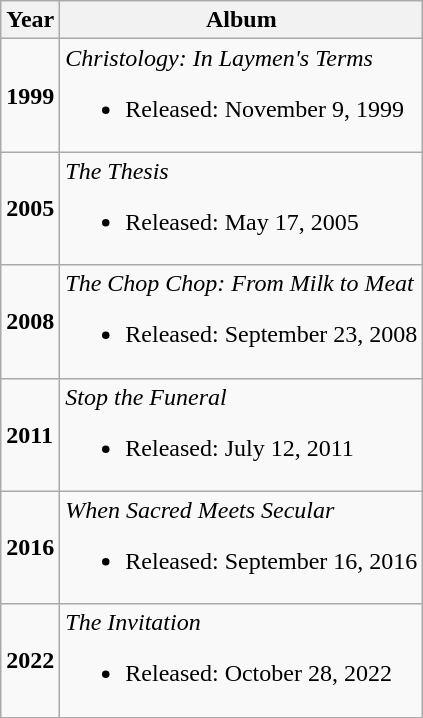<table class="wikitable">
<tr>
<th>Year</th>
<th>Album</th>
</tr>
<tr>
<td><strong>1999</strong></td>
<td><em>Christology: In Laymen's Terms</em><br><ul><li>Released: November 9, 1999</li></ul></td>
</tr>
<tr>
<td><strong>2005</strong></td>
<td><em>The Thesis</em><br><ul><li>Released: May 17, 2005</li></ul></td>
</tr>
<tr>
<td><strong>2008</strong></td>
<td><em>The Chop Chop: From Milk to Meat</em><br><ul><li>Released: September 23, 2008</li></ul></td>
</tr>
<tr>
<td><strong>2011</strong></td>
<td><em>Stop the Funeral</em><br><ul><li>Released: July 12, 2011</li></ul></td>
</tr>
<tr>
<td><strong>2016</strong></td>
<td><em>When Sacred Meets Secular</em><br><ul><li>Released: September 16, 2016</li></ul></td>
</tr>
<tr>
<td><strong>2022</strong></td>
<td><em>The Invitation</em><br><ul><li>Released: October 28, 2022</li></ul></td>
</tr>
</table>
